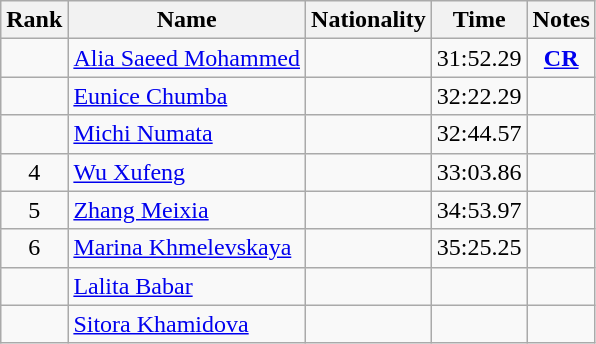<table class="wikitable sortable" style="text-align:center">
<tr>
<th>Rank</th>
<th>Name</th>
<th>Nationality</th>
<th>Time</th>
<th>Notes</th>
</tr>
<tr>
<td></td>
<td align=left><a href='#'>Alia Saeed Mohammed</a></td>
<td align=left></td>
<td>31:52.29</td>
<td><strong><a href='#'>CR</a></strong></td>
</tr>
<tr>
<td></td>
<td align=left><a href='#'>Eunice Chumba</a></td>
<td align=left></td>
<td>32:22.29</td>
<td></td>
</tr>
<tr>
<td></td>
<td align=left><a href='#'>Michi Numata</a></td>
<td align=left></td>
<td>32:44.57</td>
<td></td>
</tr>
<tr>
<td>4</td>
<td align=left><a href='#'>Wu Xufeng</a></td>
<td align=left></td>
<td>33:03.86</td>
<td></td>
</tr>
<tr>
<td>5</td>
<td align=left><a href='#'>Zhang Meixia</a></td>
<td align=left></td>
<td>34:53.97</td>
<td></td>
</tr>
<tr>
<td>6</td>
<td align=left><a href='#'>Marina Khmelevskaya</a></td>
<td align=left></td>
<td>35:25.25</td>
<td></td>
</tr>
<tr>
<td></td>
<td align=left><a href='#'>Lalita Babar</a></td>
<td align=left></td>
<td></td>
<td></td>
</tr>
<tr>
<td></td>
<td align=left><a href='#'>Sitora Khamidova</a></td>
<td align=left></td>
<td></td>
<td></td>
</tr>
</table>
